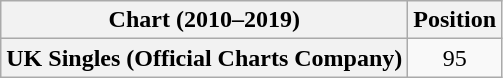<table class="wikitable plainrowheaders" style="text-align:center">
<tr>
<th scope="col">Chart (2010–2019)</th>
<th scope="col">Position</th>
</tr>
<tr>
<th scope="row">UK Singles (Official Charts Company)</th>
<td>95</td>
</tr>
</table>
